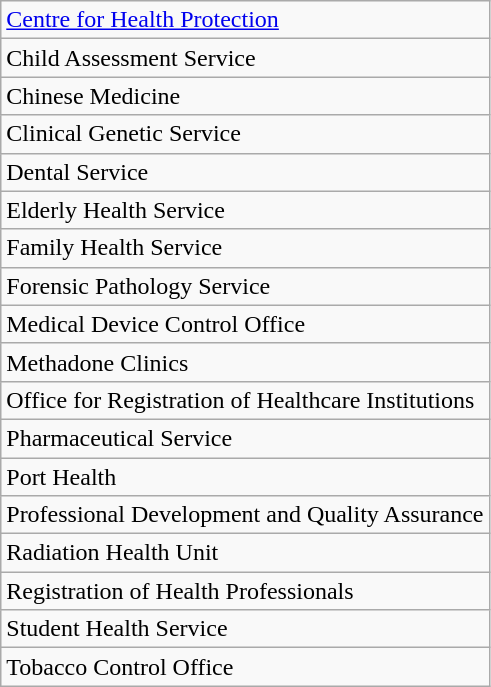<table class="wikitable">
<tr>
<td><a href='#'>Centre for Health Protection</a> </td>
</tr>
<tr>
<td>Child Assessment Service </td>
</tr>
<tr>
<td>Chinese Medicine</td>
</tr>
<tr>
<td>Clinical Genetic Service</td>
</tr>
<tr>
<td>Dental Service</td>
</tr>
<tr>
<td>Elderly Health Service </td>
</tr>
<tr>
<td>Family Health Service</td>
</tr>
<tr>
<td>Forensic Pathology Service</td>
</tr>
<tr>
<td>Medical Device Control Office </td>
</tr>
<tr>
<td>Methadone Clinics</td>
</tr>
<tr>
<td>Office for Registration of Healthcare Institutions</td>
</tr>
<tr>
<td>Pharmaceutical Service </td>
</tr>
<tr>
<td>Port Health</td>
</tr>
<tr>
<td>Professional Development and Quality Assurance  </td>
</tr>
<tr>
<td>Radiation Health Unit</td>
</tr>
<tr>
<td>Registration of Health Professionals</td>
</tr>
<tr>
<td>Student Health Service </td>
</tr>
<tr>
<td>Tobacco Control Office </td>
</tr>
</table>
